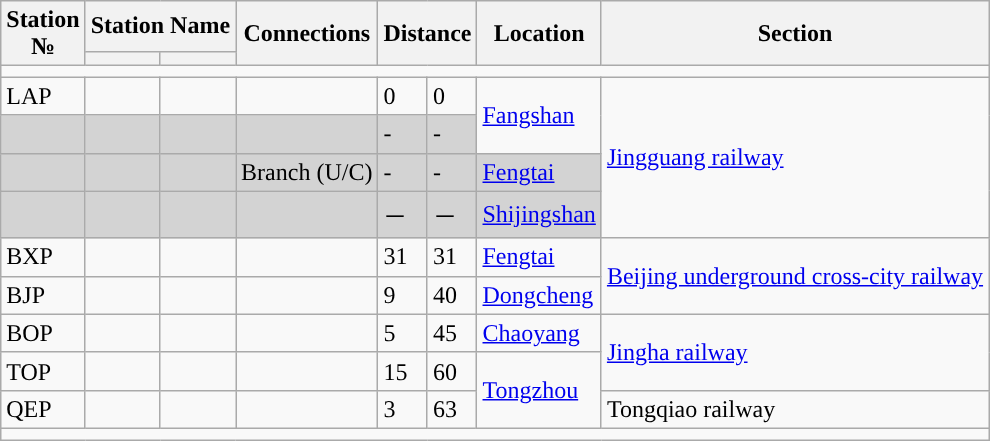<table class="wikitable">
<tr>
<th rowspan="2">Station<br>№</th>
<th colspan="2">Station Name</th>
<th rowspan="2">Connections</th>
<th colspan="2" rowspan="2">Distance<br></th>
<th rowspan="2">Location</th>
<th rowspan="2">Section</th>
</tr>
<tr>
<th></th>
<th></th>
</tr>
<tr style="background:#">
<td colspan="8"></td>
</tr>
<tr>
<td>LAP</td>
<td></td>
<td></td>
<td></td>
<td>0</td>
<td>0</td>
<td rowspan="2"><a href='#'>Fangshan</a></td>
<td rowspan="4"><a href='#'>Jingguang railway</a></td>
</tr>
<tr bgcolor="lightgrey">
<td></td>
<td><em></em><br></td>
<td></td>
<td></td>
<td>-</td>
<td>-</td>
</tr>
<tr bgcolor="lightgrey">
<td></td>
<td><em></em></td>
<td></td>
<td>  Branch (U/C)</td>
<td>-</td>
<td>-</td>
<td><a href='#'>Fengtai</a></td>
</tr>
<tr bgcolor="lightgrey">
<td></td>
<td><em></em><br></td>
<td></td>
<td></td>
<td>－</td>
<td>－</td>
<td><a href='#'>Shijingshan</a></td>
</tr>
<tr>
<td>BXP</td>
<td><br></td>
<td></td>
<td>  <br>  </td>
<td>31</td>
<td>31</td>
<td><a href='#'>Fengtai</a></td>
<td rowspan="2"><a href='#'>Beijing underground cross-city railway</a></td>
</tr>
<tr>
<td>BJP</td>
<td></td>
<td></td>
<td> </td>
<td>9</td>
<td>40</td>
<td><a href='#'>Dongcheng</a></td>
</tr>
<tr>
<td>BOP</td>
<td><br></td>
<td></td>
<td></td>
<td>5</td>
<td>45</td>
<td><a href='#'>Chaoyang</a></td>
<td rowspan="2"><a href='#'>Jingha railway</a></td>
</tr>
<tr>
<td>TOP</td>
<td></td>
<td></td>
<td></td>
<td>15</td>
<td>60</td>
<td rowspan="2"><a href='#'>Tongzhou</a></td>
</tr>
<tr>
<td>QEP</td>
<td><br></td>
<td></td>
<td></td>
<td>3</td>
<td>63</td>
<td>Tongqiao railway</td>
</tr>
<tr style="background:#">
<td colspan="8"></td>
</tr>
</table>
